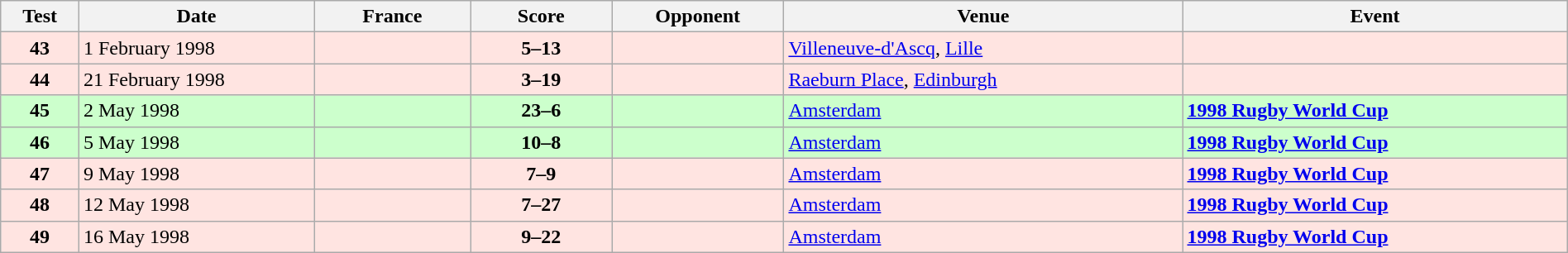<table class="wikitable sortable" style="width:100%">
<tr>
<th style="width:5%">Test</th>
<th style="width:15%">Date</th>
<th style="width:10%">France</th>
<th style="width:9%">Score</th>
<th>Opponent</th>
<th>Venue</th>
<th>Event</th>
</tr>
<tr bgcolor=FFE4E1>
<td align=center><strong>43</strong></td>
<td>1 February 1998</td>
<td></td>
<td align=center><strong>5–13</strong></td>
<td></td>
<td><a href='#'>Villeneuve-d'Ascq</a>, <a href='#'>Lille</a></td>
<td></td>
</tr>
<tr bgcolor=FFE4E1>
<td align=center><strong>44</strong></td>
<td>21 February 1998</td>
<td></td>
<td align=center><strong>3–19</strong></td>
<td></td>
<td><a href='#'>Raeburn Place</a>, <a href='#'>Edinburgh</a></td>
<td></td>
</tr>
<tr bgcolor=#ccffcc>
<td align=center><strong>45</strong></td>
<td>2 May 1998</td>
<td></td>
<td align=center><strong>23–6</strong></td>
<td></td>
<td><a href='#'>Amsterdam</a></td>
<td><a href='#'><strong>1998 Rugby World Cup</strong></a></td>
</tr>
<tr bgcolor=#ccffcc>
<td align=center><strong>46</strong></td>
<td>5 May 1998</td>
<td></td>
<td align=center><strong>10–8</strong></td>
<td></td>
<td><a href='#'>Amsterdam</a></td>
<td><a href='#'><strong>1998 Rugby World Cup</strong></a></td>
</tr>
<tr bgcolor=FFE4E1>
<td align=center><strong>47</strong></td>
<td>9 May 1998</td>
<td></td>
<td align=center><strong>7–9</strong></td>
<td></td>
<td><a href='#'>Amsterdam</a></td>
<td><a href='#'><strong>1998 Rugby World Cup</strong></a></td>
</tr>
<tr bgcolor=FFE4E1>
<td align=center><strong>48</strong></td>
<td>12 May 1998</td>
<td></td>
<td align=center><strong>7–27</strong></td>
<td></td>
<td><a href='#'>Amsterdam</a></td>
<td><a href='#'><strong>1998 Rugby World Cup</strong></a></td>
</tr>
<tr bgcolor=FFE4E1>
<td align=center><strong>49</strong></td>
<td>16 May 1998</td>
<td></td>
<td align=center><strong>9–22</strong></td>
<td></td>
<td><a href='#'>Amsterdam</a></td>
<td><a href='#'><strong>1998 Rugby World Cup</strong></a></td>
</tr>
</table>
